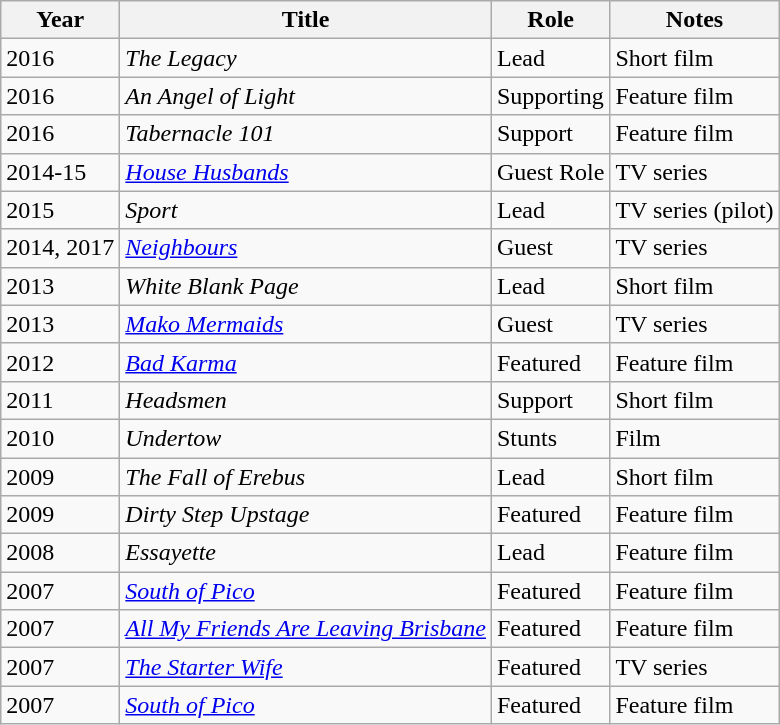<table class="wikitable sortable">
<tr>
<th>Year</th>
<th>Title</th>
<th>Role</th>
<th>Notes</th>
</tr>
<tr>
<td>2016</td>
<td><em>The Legacy</em></td>
<td>Lead</td>
<td>Short film</td>
</tr>
<tr>
<td>2016</td>
<td><em>An Angel of Light</em></td>
<td>Supporting</td>
<td>Feature film</td>
</tr>
<tr>
<td>2016</td>
<td><em>Tabernacle 101</em></td>
<td>Support</td>
<td>Feature film</td>
</tr>
<tr>
<td>2014-15</td>
<td><em><a href='#'>House Husbands</a></em></td>
<td>Guest Role</td>
<td>TV series</td>
</tr>
<tr>
<td>2015</td>
<td><em>Sport</em></td>
<td>Lead</td>
<td>TV series (pilot)</td>
</tr>
<tr>
<td>2014, 2017</td>
<td><em><a href='#'>Neighbours</a></em></td>
<td>Guest</td>
<td>TV series</td>
</tr>
<tr>
<td>2013</td>
<td><em>White Blank Page</em></td>
<td>Lead</td>
<td>Short film</td>
</tr>
<tr>
<td>2013</td>
<td><em><a href='#'>Mako Mermaids</a></em></td>
<td>Guest</td>
<td>TV series</td>
</tr>
<tr>
<td>2012</td>
<td><em><a href='#'>Bad Karma</a></em></td>
<td>Featured</td>
<td>Feature film</td>
</tr>
<tr>
<td>2011</td>
<td><em>Headsmen</em></td>
<td>Support</td>
<td>Short film</td>
</tr>
<tr>
<td>2010</td>
<td><em>Undertow</em></td>
<td>Stunts</td>
<td>Film</td>
</tr>
<tr>
<td>2009</td>
<td><em>The Fall of Erebus</em></td>
<td>Lead</td>
<td>Short film</td>
</tr>
<tr>
<td>2009</td>
<td><em>Dirty Step Upstage</em></td>
<td>Featured</td>
<td>Feature film</td>
</tr>
<tr>
<td>2008</td>
<td><em>Essayette</em></td>
<td>Lead</td>
<td>Feature film</td>
</tr>
<tr>
<td>2007</td>
<td><em><a href='#'>South of Pico</a></em></td>
<td>Featured</td>
<td>Feature film</td>
</tr>
<tr>
<td>2007</td>
<td><em><a href='#'>All My Friends Are Leaving Brisbane</a></em></td>
<td>Featured</td>
<td>Feature film</td>
</tr>
<tr>
<td>2007</td>
<td><em><a href='#'>The Starter Wife</a></em></td>
<td>Featured</td>
<td>TV series</td>
</tr>
<tr>
<td>2007</td>
<td><em><a href='#'>South of Pico</a></em></td>
<td>Featured</td>
<td>Feature film</td>
</tr>
</table>
